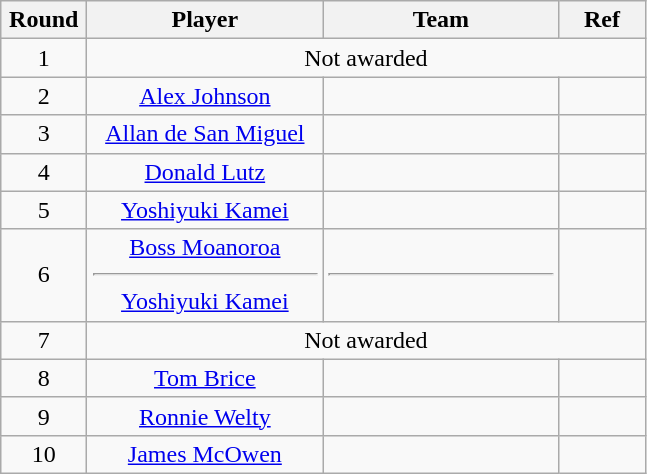<table class="wikitable" style="text-align:center;">
<tr>
<th scope="col" width=50>Round</th>
<th scope="col" width=150>Player</th>
<th scope="col" width=150>Team</th>
<th scope="col" width=50>Ref</th>
</tr>
<tr>
<td>1</td>
<td colspan=3>Not awarded</td>
</tr>
<tr>
<td>2</td>
<td><a href='#'>Alex Johnson</a></td>
<td></td>
<td></td>
</tr>
<tr>
<td>3</td>
<td><a href='#'>Allan de San Miguel</a></td>
<td></td>
<td></td>
</tr>
<tr>
<td>4</td>
<td><a href='#'>Donald Lutz</a></td>
<td></td>
<td></td>
</tr>
<tr>
<td>5</td>
<td><a href='#'>Yoshiyuki Kamei</a></td>
<td></td>
<td></td>
</tr>
<tr>
<td>6</td>
<td><div><a href='#'>Boss Moanoroa</a></div><hr><div><a href='#'>Yoshiyuki Kamei</a></div></td>
<td><div></div><hr><div></div></td>
<td></td>
</tr>
<tr>
<td>7</td>
<td colspan=3>Not awarded</td>
</tr>
<tr>
<td>8</td>
<td><a href='#'>Tom Brice</a></td>
<td></td>
<td></td>
</tr>
<tr>
<td>9</td>
<td><a href='#'>Ronnie Welty</a></td>
<td></td>
<td></td>
</tr>
<tr>
<td>10</td>
<td><a href='#'>James McOwen</a></td>
<td></td>
<td></td>
</tr>
</table>
